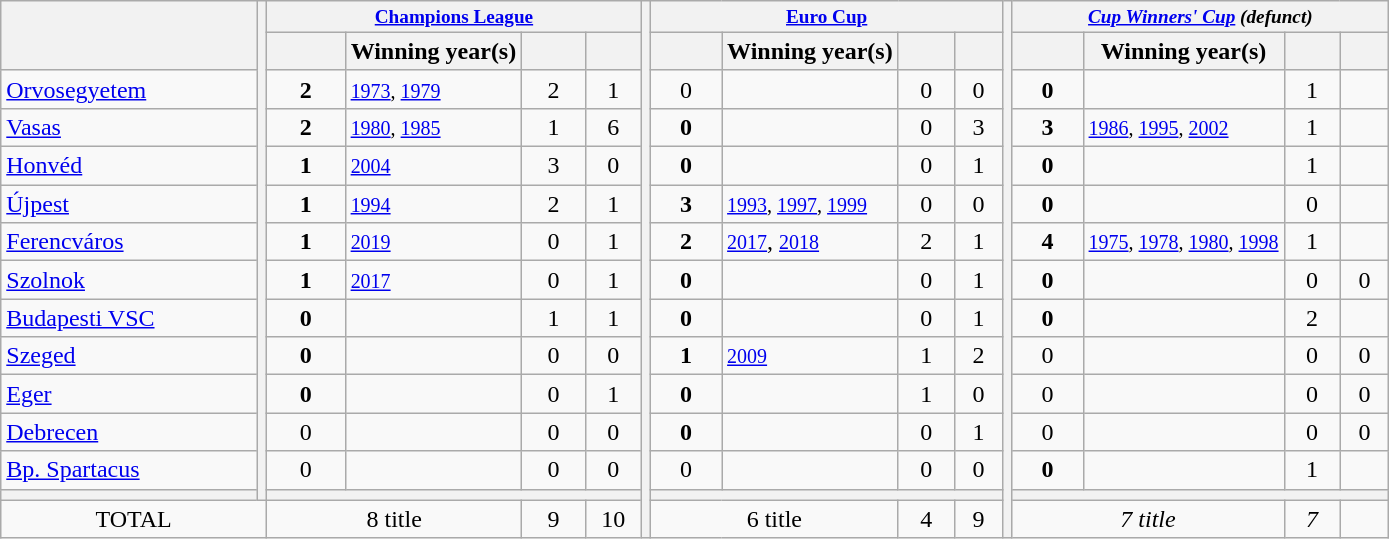<table class="wikitable" style="text-align:center">
<tr style="font-size:80%">
<th width=165; rowspan=2></th>
<th rowspan=14></th>
<th colspan=4> <a href='#'>Champions League</a></th>
<th rowspan=15></th>
<th colspan=4> <a href='#'>Euro Cup</a></th>
<th rowspan=15></th>
<th colspan=4><em><a href='#'>Cup Winners' Cup</a> (defunct)</em></th>
</tr>
<tr>
<th width=45></th>
<th>Winning year(s)</th>
<th width=35></th>
<th width=30></th>
<th width=40></th>
<th>Winning year(s)</th>
<th width=30></th>
<th width=25></th>
<th width=40></th>
<th>Winning year(s)</th>
<th width=30></th>
<th width=25></th>
</tr>
<tr>
<td align=left> <a href='#'>Orvosegyetem</a></td>
<td><strong>2</strong></td>
<td align=left><small><a href='#'>1973</a>, <a href='#'>1979</a></small></td>
<td>2</td>
<td>1</td>
<td>0</td>
<td align=left></td>
<td>0</td>
<td>0</td>
<td><strong>0</strong></td>
<td align=left></td>
<td>1</td>
<td></td>
</tr>
<tr>
<td align=left> <a href='#'>Vasas</a></td>
<td><strong>2</strong></td>
<td align=left><small><a href='#'>1980</a>, <a href='#'>1985</a></small></td>
<td>1</td>
<td>6</td>
<td><strong>0</strong></td>
<td align=left></td>
<td>0</td>
<td>3</td>
<td><strong>3</strong></td>
<td align=left><small><a href='#'>1986</a>, <a href='#'>1995</a>, <a href='#'>2002</a></small></td>
<td>1</td>
<td></td>
</tr>
<tr>
<td align=left> <a href='#'>Honvéd</a></td>
<td><strong>1</strong></td>
<td align=left><small><a href='#'>2004</a></small></td>
<td>3</td>
<td>0</td>
<td><strong>0</strong></td>
<td align=left></td>
<td>0</td>
<td>1</td>
<td><strong>0</strong></td>
<td align=left></td>
<td>1</td>
<td></td>
</tr>
<tr>
<td align=left> <a href='#'>Újpest</a></td>
<td><strong>1</strong></td>
<td align=left><small><a href='#'>1994</a></small></td>
<td>2</td>
<td>1</td>
<td><strong>3</strong></td>
<td align=left><small><a href='#'>1993</a>, <a href='#'>1997</a>, <a href='#'>1999</a></small></td>
<td>0</td>
<td>0</td>
<td><strong>0</strong></td>
<td align=left></td>
<td>0</td>
<td></td>
</tr>
<tr>
<td align=left> <a href='#'>Ferencváros</a></td>
<td><strong>1</strong></td>
<td align="left"><small><a href='#'>2019</a></small></td>
<td>0</td>
<td>1</td>
<td><strong>2</strong></td>
<td align=left><small><a href='#'>2017</a></small>, <small><a href='#'>2018</a></small></td>
<td>2</td>
<td>1</td>
<td><strong>4</strong></td>
<td align=left><small><a href='#'>1975</a>, <a href='#'>1978</a>, <a href='#'>1980</a>, <a href='#'>1998</a></small></td>
<td>1</td>
<td></td>
</tr>
<tr>
<td align=left> <a href='#'>Szolnok</a></td>
<td><strong>1</strong></td>
<td align=left><small><a href='#'>2017</a></small></td>
<td>0</td>
<td>1</td>
<td><strong>0</strong></td>
<td align=left></td>
<td>0</td>
<td>1</td>
<td><strong>0</strong></td>
<td align=left></td>
<td>0</td>
<td>0</td>
</tr>
<tr>
<td align=left> <a href='#'>Budapesti VSC</a></td>
<td><strong>0</strong></td>
<td align=left></td>
<td>1</td>
<td>1</td>
<td><strong>0</strong></td>
<td align=left></td>
<td>0</td>
<td>1</td>
<td><strong>0</strong></td>
<td align=left></td>
<td>2</td>
<td></td>
</tr>
<tr>
<td align=left> <a href='#'>Szeged</a></td>
<td><strong>0</strong></td>
<td align=left></td>
<td>0</td>
<td>0</td>
<td><strong>1</strong></td>
<td align=left><small><a href='#'>2009</a></small></td>
<td>1</td>
<td>2</td>
<td>0</td>
<td align=left></td>
<td>0</td>
<td>0</td>
</tr>
<tr>
<td align=left> <a href='#'>Eger</a></td>
<td><strong>0</strong></td>
<td align=left></td>
<td>0</td>
<td>1</td>
<td><strong>0</strong></td>
<td align=left></td>
<td>1</td>
<td>0</td>
<td>0</td>
<td align=left></td>
<td>0</td>
<td>0</td>
</tr>
<tr>
<td align=left> <a href='#'>Debrecen</a></td>
<td>0</td>
<td align=left></td>
<td>0</td>
<td>0</td>
<td><strong>0</strong></td>
<td align=left></td>
<td>0</td>
<td>1</td>
<td>0</td>
<td align=left></td>
<td>0</td>
<td>0</td>
</tr>
<tr>
<td align=left> <a href='#'>Bp. Spartacus</a></td>
<td>0</td>
<td align=left></td>
<td>0</td>
<td>0</td>
<td>0</td>
<td align=left></td>
<td>0</td>
<td>0</td>
<td><strong>0</strong></td>
<td align=left></td>
<td>1</td>
<td></td>
</tr>
<tr>
<th colspan=16></th>
</tr>
<tr>
<td colspan=2>TOTAL</td>
<td colspan=2>8 title</td>
<td>9</td>
<td>10</td>
<td colspan=2>6 title</td>
<td>4</td>
<td>9</td>
<td colspan=2><em>7 title</em></td>
<td><em>7</em></td>
<td></td>
</tr>
</table>
